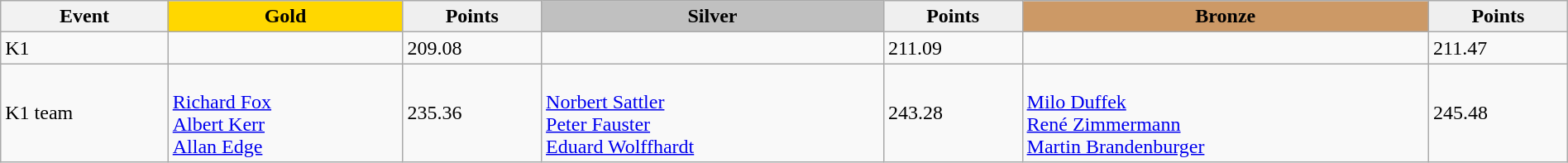<table class="wikitable" width=100%>
<tr>
<th>Event</th>
<td align=center bgcolor="gold"><strong>Gold</strong></td>
<td align=center bgcolor="EFEFEF"><strong>Points</strong></td>
<td align=center bgcolor="silver"><strong>Silver</strong></td>
<td align=center bgcolor="EFEFEF"><strong>Points</strong></td>
<td align=center bgcolor="CC9966"><strong>Bronze</strong></td>
<td align=center bgcolor="EFEFEF"><strong>Points</strong></td>
</tr>
<tr>
<td>K1</td>
<td></td>
<td>209.08</td>
<td></td>
<td>211.09</td>
<td></td>
<td>211.47</td>
</tr>
<tr>
<td>K1 team</td>
<td><br><a href='#'>Richard Fox</a><br><a href='#'>Albert Kerr</a><br><a href='#'>Allan Edge</a></td>
<td>235.36</td>
<td><br><a href='#'>Norbert Sattler</a><br><a href='#'>Peter Fauster</a><br><a href='#'>Eduard Wolffhardt</a></td>
<td>243.28</td>
<td><br><a href='#'>Milo Duffek</a><br><a href='#'>René Zimmermann</a><br><a href='#'>Martin Brandenburger</a></td>
<td>245.48</td>
</tr>
</table>
